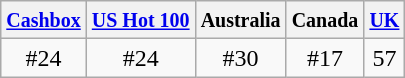<table class="wikitable">
<tr>
<th><small><a href='#'>Cashbox</a></small></th>
<th><small><a href='#'>US Hot 100</a></small></th>
<th><small>Australia</small></th>
<th><small>Canada</small></th>
<th><small><a href='#'>UK</a></small></th>
</tr>
<tr style="text-align:center;">
<td>#24</td>
<td>#24</td>
<td>#30</td>
<td>#17</td>
<td style="text-align:center;">57</td>
</tr>
</table>
